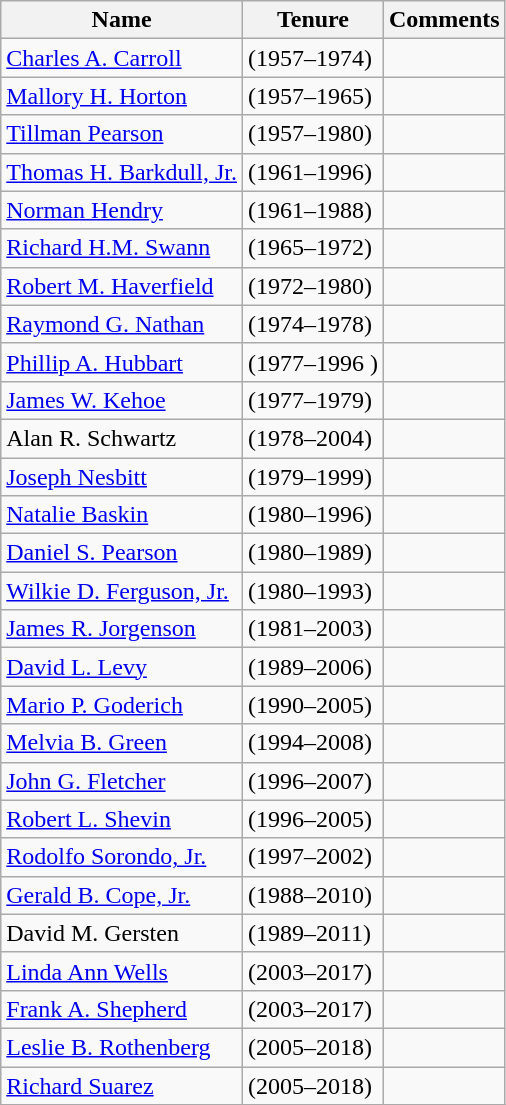<table class="wikitable sortable">
<tr>
<th>Name</th>
<th>Tenure</th>
<th>Comments</th>
</tr>
<tr>
<td><a href='#'>Charles A. Carroll</a></td>
<td>(1957–1974)</td>
<td></td>
</tr>
<tr>
<td><a href='#'>Mallory H. Horton</a></td>
<td>(1957–1965)</td>
<td></td>
</tr>
<tr>
<td><a href='#'>Tillman Pearson</a></td>
<td>(1957–1980)</td>
<td></td>
</tr>
<tr>
<td><a href='#'>Thomas H. Barkdull, Jr.</a></td>
<td>(1961–1996)</td>
<td></td>
</tr>
<tr>
<td><a href='#'>Norman Hendry</a></td>
<td>(1961–1988)</td>
<td></td>
</tr>
<tr>
<td><a href='#'>Richard H.M. Swann</a></td>
<td>(1965–1972)</td>
<td></td>
</tr>
<tr>
<td><a href='#'>Robert M. Haverfield</a></td>
<td>(1972–1980)</td>
<td></td>
</tr>
<tr>
<td><a href='#'>Raymond G. Nathan</a></td>
<td>(1974–1978)</td>
<td></td>
</tr>
<tr>
<td><a href='#'>Phillip A. Hubbart</a></td>
<td>(1977–1996 )</td>
<td></td>
</tr>
<tr>
<td><a href='#'>James W. Kehoe</a></td>
<td>(1977–1979)</td>
<td></td>
</tr>
<tr>
<td>Alan R. Schwartz</td>
<td>(1978–2004)</td>
<td></td>
</tr>
<tr>
<td><a href='#'>Joseph Nesbitt</a></td>
<td>(1979–1999)</td>
<td></td>
</tr>
<tr>
<td><a href='#'>Natalie Baskin</a></td>
<td>(1980–1996)</td>
<td></td>
</tr>
<tr>
<td><a href='#'>Daniel S. Pearson</a></td>
<td>(1980–1989)</td>
<td></td>
</tr>
<tr>
<td><a href='#'>Wilkie D. Ferguson, Jr.</a></td>
<td>(1980–1993)</td>
<td></td>
</tr>
<tr>
<td><a href='#'>James R. Jorgenson</a></td>
<td>(1981–2003)</td>
<td></td>
</tr>
<tr>
<td><a href='#'>David L. Levy</a></td>
<td>(1989–2006)</td>
<td></td>
</tr>
<tr>
<td><a href='#'>Mario P. Goderich</a></td>
<td>(1990–2005)</td>
<td></td>
</tr>
<tr>
<td><a href='#'>Melvia B. Green</a></td>
<td>(1994–2008)</td>
<td></td>
</tr>
<tr>
<td><a href='#'>John G. Fletcher</a></td>
<td>(1996–2007)</td>
<td></td>
</tr>
<tr>
<td><a href='#'>Robert L. Shevin</a></td>
<td>(1996–2005)</td>
<td></td>
</tr>
<tr>
<td><a href='#'>Rodolfo Sorondo, Jr.</a></td>
<td>(1997–2002)</td>
<td></td>
</tr>
<tr>
<td><a href='#'>Gerald B. Cope, Jr.</a></td>
<td>(1988–2010)</td>
<td></td>
</tr>
<tr>
<td>David M. Gersten</td>
<td>(1989–2011)</td>
<td></td>
</tr>
<tr>
<td><a href='#'>Linda Ann Wells</a></td>
<td>(2003–2017)</td>
<td></td>
</tr>
<tr>
<td><a href='#'>Frank A. Shepherd</a></td>
<td>(2003–2017)</td>
<td></td>
</tr>
<tr>
<td><a href='#'>Leslie B. Rothenberg</a></td>
<td>(2005–2018)</td>
<td></td>
</tr>
<tr>
<td><a href='#'>Richard Suarez</a></td>
<td>(2005–2018)</td>
<td></td>
</tr>
<tr>
</tr>
</table>
